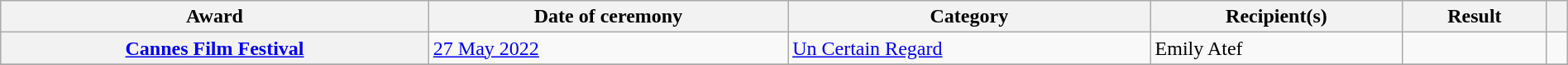<table class="wikitable sortable plainrowheaders" style="width: 100%;">
<tr>
<th scope=col>Award</th>
<th scope=col>Date of ceremony</th>
<th scope=col>Category</th>
<th scope=col>Recipient(s)</th>
<th scope=col>Result</th>
<th scope=col" class=unsortable></th>
</tr>
<tr>
<th scope=row><a href='#'>Cannes Film Festival</a></th>
<td><a href='#'>27 May 2022</a></td>
<td><a href='#'>Un Certain Regard</a></td>
<td>Emily Atef</td>
<td></td>
<td></td>
</tr>
<tr>
</tr>
</table>
